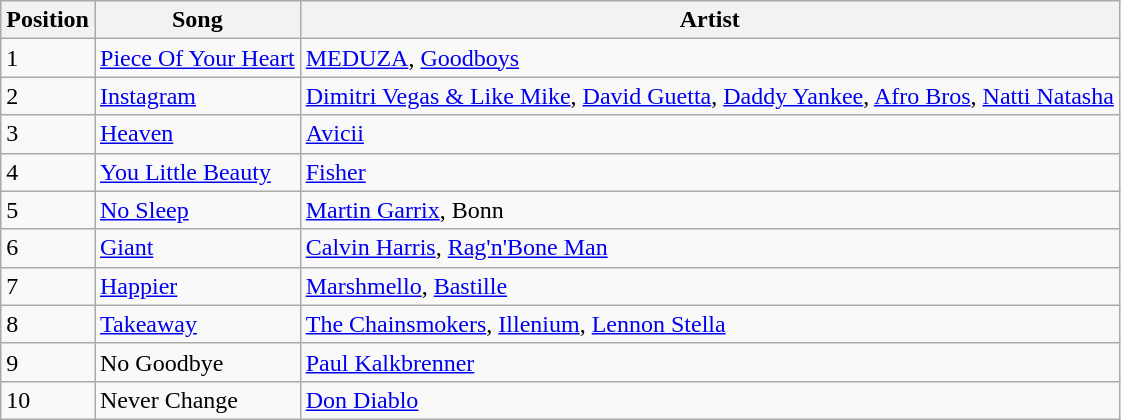<table class="wikitable sortable mw-collapsible mw-collapsed">
<tr>
<th>Position</th>
<th>Song</th>
<th>Artist</th>
</tr>
<tr>
<td>1</td>
<td><a href='#'>Piece Of Your Heart</a></td>
<td><a href='#'>MEDUZA</a>, <a href='#'>Goodboys</a></td>
</tr>
<tr>
<td>2</td>
<td><a href='#'>Instagram</a></td>
<td><a href='#'>Dimitri Vegas & Like Mike</a>, <a href='#'>David Guetta</a>, <a href='#'>Daddy Yankee</a>, <a href='#'>Afro Bros</a>, <a href='#'>Natti Natasha</a></td>
</tr>
<tr>
<td>3</td>
<td><a href='#'>Heaven</a></td>
<td><a href='#'>Avicii</a></td>
</tr>
<tr>
<td>4</td>
<td><a href='#'>You Little Beauty</a></td>
<td><a href='#'>Fisher</a></td>
</tr>
<tr>
<td>5</td>
<td><a href='#'>No Sleep</a></td>
<td><a href='#'>Martin Garrix</a>, Bonn</td>
</tr>
<tr>
<td>6</td>
<td><a href='#'>Giant</a></td>
<td><a href='#'>Calvin Harris</a>, <a href='#'>Rag'n'Bone Man</a></td>
</tr>
<tr>
<td>7</td>
<td><a href='#'>Happier</a></td>
<td><a href='#'>Marshmello</a>, <a href='#'>Bastille</a></td>
</tr>
<tr>
<td>8</td>
<td><a href='#'>Takeaway</a></td>
<td><a href='#'>The Chainsmokers</a>, <a href='#'>Illenium</a>, <a href='#'>Lennon Stella</a></td>
</tr>
<tr>
<td>9</td>
<td>No Goodbye</td>
<td><a href='#'>Paul Kalkbrenner</a></td>
</tr>
<tr>
<td>10</td>
<td>Never Change</td>
<td><a href='#'>Don Diablo</a></td>
</tr>
</table>
